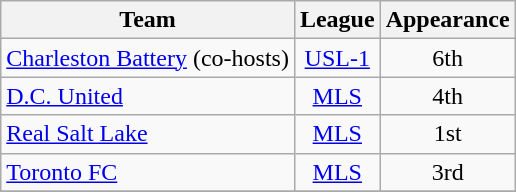<table class="wikitable sortable" style="text-align:center">
<tr>
<th>Team</th>
<th>League</th>
<th>Appearance</th>
</tr>
<tr>
<td style="text-align:left;"> <a href='#'>Charleston Battery</a> (co-hosts)</td>
<td><a href='#'>USL-1</a></td>
<td>6th</td>
</tr>
<tr>
<td style="text-align:left;"> <a href='#'>D.C. United</a></td>
<td><a href='#'>MLS</a></td>
<td>4th</td>
</tr>
<tr>
<td style="text-align:left;"> <a href='#'>Real Salt Lake</a></td>
<td><a href='#'>MLS</a></td>
<td>1st</td>
</tr>
<tr>
<td style="text-align:left;"> <a href='#'>Toronto FC</a></td>
<td><a href='#'>MLS</a></td>
<td>3rd</td>
</tr>
<tr>
</tr>
</table>
